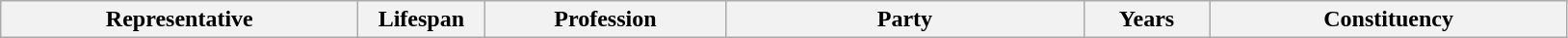<table class="wikitable">
<tr>
<th style="width:15em">Representative</th>
<th style="width:5em">Lifespan</th>
<th style="width:10em">Profession</th>
<th style="width:15em">Party</th>
<th style="width:5em">Years</th>
<th style="width:15em">Constituency</th>
</tr>
</table>
